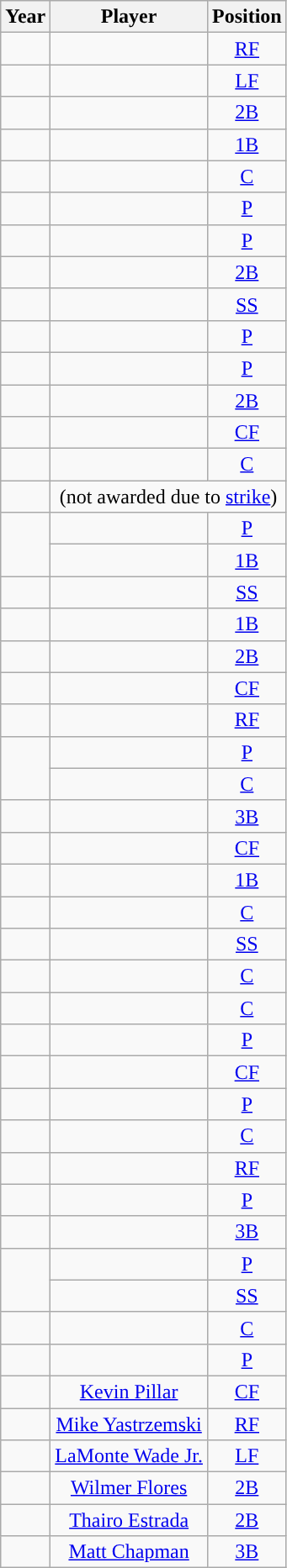<table class="wikitable" style="text-align:center">
<tr>
<th>Year</th>
<th>Player</th>
<th>Position</th>
</tr>
<tr>
<td></td>
<td></td>
<td><a href='#'>RF</a></td>
</tr>
<tr>
<td></td>
<td></td>
<td><a href='#'>LF</a></td>
</tr>
<tr>
<td></td>
<td></td>
<td><a href='#'>2B</a></td>
</tr>
<tr>
<td></td>
<td></td>
<td><a href='#'>1B</a></td>
</tr>
<tr>
<td></td>
<td></td>
<td><a href='#'>C</a></td>
</tr>
<tr>
<td></td>
<td> </td>
<td><a href='#'>P</a></td>
</tr>
<tr>
<td></td>
<td> </td>
<td><a href='#'>P</a></td>
</tr>
<tr>
<td></td>
<td></td>
<td><a href='#'>2B</a></td>
</tr>
<tr>
<td></td>
<td></td>
<td><a href='#'>SS</a></td>
</tr>
<tr>
<td></td>
<td></td>
<td><a href='#'>P</a></td>
</tr>
<tr>
<td></td>
<td></td>
<td><a href='#'>P</a></td>
</tr>
<tr>
<td></td>
<td></td>
<td><a href='#'>2B</a></td>
</tr>
<tr>
<td></td>
<td></td>
<td><a href='#'>CF</a></td>
</tr>
<tr>
<td></td>
<td></td>
<td><a href='#'>C</a></td>
</tr>
<tr>
<td></td>
<td colspan=2>(not awarded due to <a href='#'>strike</a>)</td>
</tr>
<tr>
<td rowspan=2></td>
<td></td>
<td><a href='#'>P</a></td>
</tr>
<tr>
<td></td>
<td><a href='#'>1B</a></td>
</tr>
<tr>
<td></td>
<td></td>
<td><a href='#'>SS</a></td>
</tr>
<tr>
<td></td>
<td> </td>
<td><a href='#'>1B</a></td>
</tr>
<tr>
<td></td>
<td></td>
<td><a href='#'>2B</a></td>
</tr>
<tr>
<td></td>
<td></td>
<td><a href='#'>CF</a></td>
</tr>
<tr>
<td></td>
<td></td>
<td><a href='#'>RF</a></td>
</tr>
<tr>
<td rowspan=2></td>
<td></td>
<td><a href='#'>P</a></td>
</tr>
<tr>
<td></td>
<td><a href='#'>C</a></td>
</tr>
<tr>
<td></td>
<td></td>
<td><a href='#'>3B</a></td>
</tr>
<tr>
<td></td>
<td></td>
<td><a href='#'>CF</a></td>
</tr>
<tr>
<td></td>
<td> </td>
<td><a href='#'>1B</a></td>
</tr>
<tr>
<td></td>
<td></td>
<td><a href='#'>C</a></td>
</tr>
<tr>
<td></td>
<td></td>
<td><a href='#'>SS</a></td>
</tr>
<tr>
<td></td>
<td> </td>
<td><a href='#'>C</a></td>
</tr>
<tr>
<td></td>
<td> </td>
<td><a href='#'>C</a></td>
</tr>
<tr>
<td></td>
<td></td>
<td><a href='#'>P</a></td>
</tr>
<tr>
<td></td>
<td></td>
<td><a href='#'>CF</a></td>
</tr>
<tr>
<td></td>
<td></td>
<td><a href='#'>P</a></td>
</tr>
<tr>
<td></td>
<td></td>
<td><a href='#'>C</a></td>
</tr>
<tr>
<td></td>
<td></td>
<td><a href='#'>RF</a></td>
</tr>
<tr>
<td></td>
<td></td>
<td><a href='#'>P</a></td>
</tr>
<tr>
<td></td>
<td></td>
<td><a href='#'>3B</a></td>
</tr>
<tr>
<td rowspan=2></td>
<td></td>
<td><a href='#'>P</a></td>
</tr>
<tr>
<td></td>
<td><a href='#'>SS</a></td>
</tr>
<tr>
<td></td>
<td></td>
<td><a href='#'>C</a></td>
</tr>
<tr>
<td></td>
<td></td>
<td><a href='#'>P</a></td>
</tr>
<tr>
<td></td>
<td><a href='#'>Kevin Pillar</a></td>
<td><a href='#'>CF</a></td>
</tr>
<tr>
<td></td>
<td><a href='#'>Mike Yastrzemski</a></td>
<td><a href='#'>RF</a></td>
</tr>
<tr>
<td></td>
<td><a href='#'>LaMonte Wade Jr.</a></td>
<td><a href='#'>LF</a></td>
</tr>
<tr>
<td></td>
<td><a href='#'>Wilmer Flores</a></td>
<td><a href='#'>2B</a></td>
</tr>
<tr>
<td></td>
<td><a href='#'>Thairo Estrada</a></td>
<td><a href='#'>2B</a></td>
</tr>
<tr>
<td></td>
<td><a href='#'>Matt Chapman</a></td>
<td><a href='#'>3B</a></td>
</tr>
</table>
